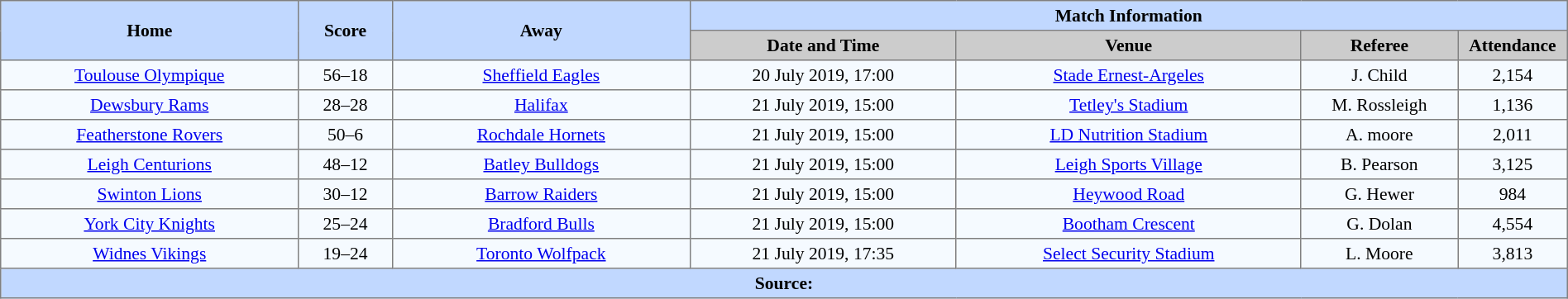<table border=1 style="border-collapse:collapse; font-size:90%; text-align:center;" cellpadding=3 cellspacing=0 width=100%>
<tr bgcolor="#c1d8ff">
<th rowspan="2" width="19%">Home</th>
<th rowspan="2" width="6%">Score</th>
<th rowspan="2" width="19%">Away</th>
<th colspan="4">Match Information</th>
</tr>
<tr bgcolor="#cccccc">
<th width="17%">Date and Time</th>
<th width="22%">Venue</th>
<th width="10%">Referee</th>
<th width="7%">Attendance</th>
</tr>
<tr bgcolor="#f5faff">
<td> <a href='#'>Toulouse Olympique</a></td>
<td>56–18</td>
<td> <a href='#'>Sheffield Eagles</a></td>
<td>20 July 2019, 17:00</td>
<td><a href='#'>Stade Ernest-Argeles</a></td>
<td>J. Child</td>
<td>2,154</td>
</tr>
<tr bgcolor="#f5faff">
<td> <a href='#'>Dewsbury Rams</a></td>
<td>28–28</td>
<td> <a href='#'>Halifax</a></td>
<td>21 July 2019, 15:00</td>
<td><a href='#'>Tetley's Stadium</a></td>
<td>M. Rossleigh</td>
<td>1,136</td>
</tr>
<tr bgcolor="#f5faff">
<td> <a href='#'>Featherstone Rovers</a></td>
<td>50–6</td>
<td> <a href='#'>Rochdale Hornets</a></td>
<td>21 July 2019, 15:00</td>
<td><a href='#'>LD Nutrition Stadium</a></td>
<td>A. moore</td>
<td>2,011</td>
</tr>
<tr bgcolor="#f5faff">
<td> <a href='#'>Leigh Centurions</a></td>
<td>48–12</td>
<td> <a href='#'>Batley Bulldogs</a></td>
<td>21 July 2019, 15:00</td>
<td><a href='#'>Leigh Sports Village</a></td>
<td>B. Pearson</td>
<td>3,125</td>
</tr>
<tr bgcolor="#f5faff">
<td> <a href='#'>Swinton Lions</a></td>
<td>30–12</td>
<td> <a href='#'>Barrow Raiders</a></td>
<td>21 July 2019, 15:00</td>
<td><a href='#'>Heywood Road</a></td>
<td>G. Hewer</td>
<td>984</td>
</tr>
<tr bgcolor="#f5faff">
<td> <a href='#'>York City Knights</a></td>
<td>25–24</td>
<td> <a href='#'>Bradford Bulls</a></td>
<td>21 July 2019, 15:00</td>
<td><a href='#'>Bootham Crescent</a></td>
<td>G. Dolan</td>
<td>4,554</td>
</tr>
<tr bgcolor="#f5faff">
<td> <a href='#'>Widnes Vikings</a></td>
<td>19–24</td>
<td> <a href='#'>Toronto Wolfpack</a></td>
<td>21 July 2019, 17:35</td>
<td><a href='#'>Select Security Stadium</a></td>
<td>L. Moore</td>
<td>3,813</td>
</tr>
<tr bgcolor="#c1d8ff">
<th colspan="7">Source:</th>
</tr>
</table>
